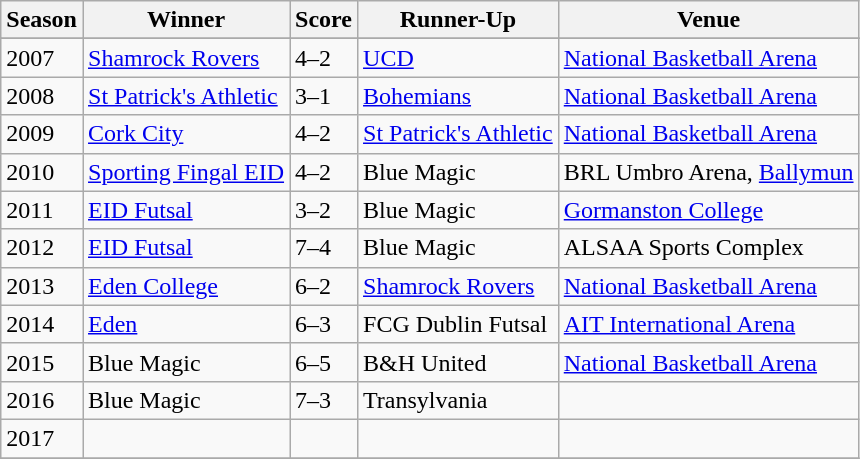<table class="wikitable collapsible ">
<tr>
<th>Season</th>
<th>Winner</th>
<th>Score</th>
<th>Runner-Up</th>
<th>Venue</th>
</tr>
<tr 15B.C>
</tr>
<tr>
<td>2007</td>
<td><a href='#'>Shamrock Rovers</a></td>
<td>4–2</td>
<td><a href='#'>UCD</a></td>
<td><a href='#'>National Basketball Arena</a></td>
</tr>
<tr>
<td>2008</td>
<td><a href='#'>St Patrick's Athletic</a></td>
<td>3–1 <em></em></td>
<td><a href='#'>Bohemians</a></td>
<td><a href='#'>National Basketball Arena</a></td>
</tr>
<tr>
<td>2009</td>
<td><a href='#'>Cork City</a></td>
<td>4–2 <em></em></td>
<td><a href='#'>St Patrick's Athletic</a></td>
<td><a href='#'>National Basketball Arena</a></td>
</tr>
<tr>
<td>2010</td>
<td><a href='#'>Sporting Fingal EID</a></td>
<td>4–2</td>
<td>Blue Magic</td>
<td>BRL Umbro Arena, <a href='#'>Ballymun</a></td>
</tr>
<tr>
<td>2011</td>
<td><a href='#'>EID Futsal</a></td>
<td>3–2</td>
<td>Blue Magic</td>
<td><a href='#'>Gormanston College</a></td>
</tr>
<tr>
<td>2012</td>
<td><a href='#'>EID Futsal</a></td>
<td>7–4</td>
<td>Blue Magic</td>
<td>ALSAA Sports Complex</td>
</tr>
<tr>
<td>2013</td>
<td><a href='#'>Eden College</a></td>
<td>6–2</td>
<td><a href='#'>Shamrock Rovers</a></td>
<td><a href='#'>National Basketball Arena</a></td>
</tr>
<tr>
<td>2014</td>
<td><a href='#'>Eden</a></td>
<td>6–3</td>
<td>FCG Dublin Futsal</td>
<td><a href='#'>AIT International Arena</a></td>
</tr>
<tr>
<td>2015</td>
<td>Blue Magic </td>
<td>6–5</td>
<td>B&H United</td>
<td><a href='#'>National Basketball Arena</a></td>
</tr>
<tr>
<td>2016</td>
<td>Blue Magic </td>
<td>7–3</td>
<td>Transylvania</td>
<td></td>
</tr>
<tr>
<td>2017</td>
<td></td>
<td></td>
<td></td>
<td></td>
</tr>
<tr>
</tr>
</table>
